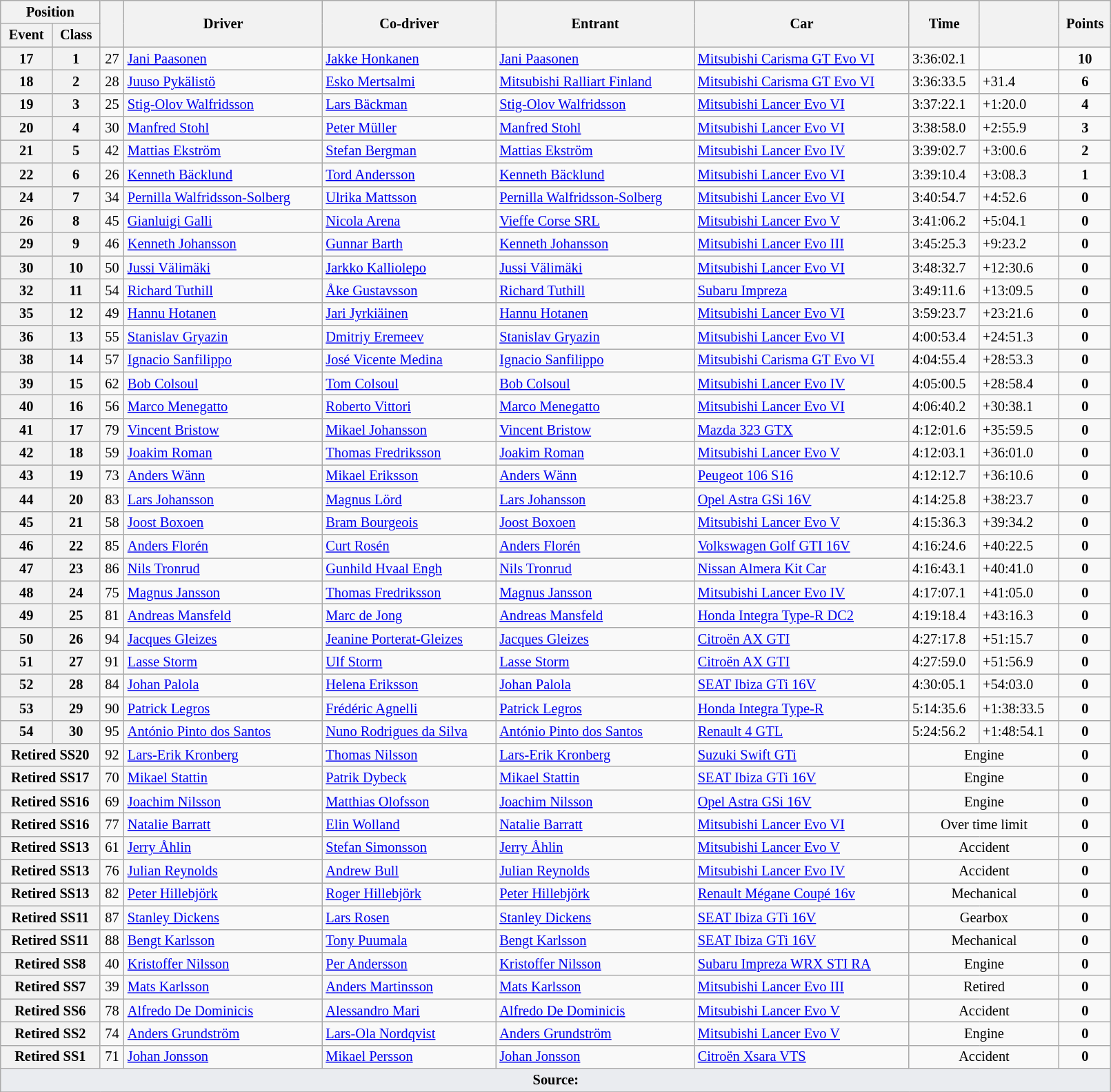<table class="wikitable" width=85% style="font-size: 85%;">
<tr>
<th colspan="2">Position</th>
<th rowspan="2"></th>
<th rowspan="2">Driver</th>
<th rowspan="2">Co-driver</th>
<th rowspan="2">Entrant</th>
<th rowspan="2">Car</th>
<th rowspan="2">Time</th>
<th rowspan="2"></th>
<th rowspan="2">Points</th>
</tr>
<tr>
<th>Event</th>
<th>Class</th>
</tr>
<tr>
<th>17</th>
<th>1</th>
<td align="center">27</td>
<td> <a href='#'>Jani Paasonen</a></td>
<td> <a href='#'>Jakke Honkanen</a></td>
<td> <a href='#'>Jani Paasonen</a></td>
<td><a href='#'>Mitsubishi Carisma GT Evo VI</a></td>
<td>3:36:02.1</td>
<td></td>
<td align="center"><strong>10</strong></td>
</tr>
<tr>
<th>18</th>
<th>2</th>
<td align="center">28</td>
<td> <a href='#'>Juuso Pykälistö</a></td>
<td> <a href='#'>Esko Mertsalmi</a></td>
<td> <a href='#'>Mitsubishi Ralliart Finland</a></td>
<td><a href='#'>Mitsubishi Carisma GT Evo VI</a></td>
<td>3:36:33.5</td>
<td>+31.4</td>
<td align="center"><strong>6</strong></td>
</tr>
<tr>
<th>19</th>
<th>3</th>
<td align="center">25</td>
<td> <a href='#'>Stig-Olov Walfridsson</a></td>
<td> <a href='#'>Lars Bäckman</a></td>
<td> <a href='#'>Stig-Olov Walfridsson</a></td>
<td><a href='#'>Mitsubishi Lancer Evo VI</a></td>
<td>3:37:22.1</td>
<td>+1:20.0</td>
<td align="center"><strong>4</strong></td>
</tr>
<tr>
<th>20</th>
<th>4</th>
<td align="center">30</td>
<td> <a href='#'>Manfred Stohl</a></td>
<td> <a href='#'>Peter Müller</a></td>
<td> <a href='#'>Manfred Stohl</a></td>
<td><a href='#'>Mitsubishi Lancer Evo VI</a></td>
<td>3:38:58.0</td>
<td>+2:55.9</td>
<td align="center"><strong>3</strong></td>
</tr>
<tr>
<th>21</th>
<th>5</th>
<td align="center">42</td>
<td> <a href='#'>Mattias Ekström</a></td>
<td> <a href='#'>Stefan Bergman</a></td>
<td> <a href='#'>Mattias Ekström</a></td>
<td><a href='#'>Mitsubishi Lancer Evo IV</a></td>
<td>3:39:02.7</td>
<td>+3:00.6</td>
<td align="center"><strong>2</strong></td>
</tr>
<tr>
<th>22</th>
<th>6</th>
<td align="center">26</td>
<td> <a href='#'>Kenneth Bäcklund</a></td>
<td> <a href='#'>Tord Andersson</a></td>
<td> <a href='#'>Kenneth Bäcklund</a></td>
<td><a href='#'>Mitsubishi Lancer Evo VI</a></td>
<td>3:39:10.4</td>
<td>+3:08.3</td>
<td align="center"><strong>1</strong></td>
</tr>
<tr>
<th>24</th>
<th>7</th>
<td align="center">34</td>
<td> <a href='#'>Pernilla Walfridsson-Solberg</a></td>
<td> <a href='#'>Ulrika Mattsson</a></td>
<td> <a href='#'>Pernilla Walfridsson-Solberg</a></td>
<td><a href='#'>Mitsubishi Lancer Evo VI</a></td>
<td>3:40:54.7</td>
<td>+4:52.6</td>
<td align="center"><strong>0</strong></td>
</tr>
<tr>
<th>26</th>
<th>8</th>
<td align="center">45</td>
<td> <a href='#'>Gianluigi Galli</a></td>
<td> <a href='#'>Nicola Arena</a></td>
<td> <a href='#'>Vieffe Corse SRL</a></td>
<td><a href='#'>Mitsubishi Lancer Evo V</a></td>
<td>3:41:06.2</td>
<td>+5:04.1</td>
<td align="center"><strong>0</strong></td>
</tr>
<tr>
<th>29</th>
<th>9</th>
<td align="center">46</td>
<td> <a href='#'>Kenneth Johansson</a></td>
<td> <a href='#'>Gunnar Barth</a></td>
<td> <a href='#'>Kenneth Johansson</a></td>
<td><a href='#'>Mitsubishi Lancer Evo III</a></td>
<td>3:45:25.3</td>
<td>+9:23.2</td>
<td align="center"><strong>0</strong></td>
</tr>
<tr>
<th>30</th>
<th>10</th>
<td align="center">50</td>
<td> <a href='#'>Jussi Välimäki</a></td>
<td> <a href='#'>Jarkko Kalliolepo</a></td>
<td> <a href='#'>Jussi Välimäki</a></td>
<td><a href='#'>Mitsubishi Lancer Evo VI</a></td>
<td>3:48:32.7</td>
<td>+12:30.6</td>
<td align="center"><strong>0</strong></td>
</tr>
<tr>
<th>32</th>
<th>11</th>
<td align="center">54</td>
<td> <a href='#'>Richard Tuthill</a></td>
<td> <a href='#'>Åke Gustavsson</a></td>
<td> <a href='#'>Richard Tuthill</a></td>
<td><a href='#'>Subaru Impreza</a></td>
<td>3:49:11.6</td>
<td>+13:09.5</td>
<td align="center"><strong>0</strong></td>
</tr>
<tr>
<th>35</th>
<th>12</th>
<td align="center">49</td>
<td> <a href='#'>Hannu Hotanen</a></td>
<td> <a href='#'>Jari Jyrkiäinen</a></td>
<td> <a href='#'>Hannu Hotanen</a></td>
<td><a href='#'>Mitsubishi Lancer Evo VI</a></td>
<td>3:59:23.7</td>
<td>+23:21.6</td>
<td align="center"><strong>0</strong></td>
</tr>
<tr>
<th>36</th>
<th>13</th>
<td align="center">55</td>
<td> <a href='#'>Stanislav Gryazin</a></td>
<td> <a href='#'>Dmitriy Eremeev</a></td>
<td> <a href='#'>Stanislav Gryazin</a></td>
<td><a href='#'>Mitsubishi Lancer Evo VI</a></td>
<td>4:00:53.4</td>
<td>+24:51.3</td>
<td align="center"><strong>0</strong></td>
</tr>
<tr>
<th>38</th>
<th>14</th>
<td align="center">57</td>
<td> <a href='#'>Ignacio Sanfilippo</a></td>
<td> <a href='#'>José Vicente Medina</a></td>
<td> <a href='#'>Ignacio Sanfilippo</a></td>
<td><a href='#'>Mitsubishi Carisma GT Evo VI</a></td>
<td>4:04:55.4</td>
<td>+28:53.3</td>
<td align="center"><strong>0</strong></td>
</tr>
<tr>
<th>39</th>
<th>15</th>
<td align="center">62</td>
<td> <a href='#'>Bob Colsoul</a></td>
<td> <a href='#'>Tom Colsoul</a></td>
<td> <a href='#'>Bob Colsoul</a></td>
<td><a href='#'>Mitsubishi Lancer Evo IV</a></td>
<td>4:05:00.5</td>
<td>+28:58.4</td>
<td align="center"><strong>0</strong></td>
</tr>
<tr>
<th>40</th>
<th>16</th>
<td align="center">56</td>
<td> <a href='#'>Marco Menegatto</a></td>
<td> <a href='#'>Roberto Vittori</a></td>
<td> <a href='#'>Marco Menegatto</a></td>
<td><a href='#'>Mitsubishi Lancer Evo VI</a></td>
<td>4:06:40.2</td>
<td>+30:38.1</td>
<td align="center"><strong>0</strong></td>
</tr>
<tr>
<th>41</th>
<th>17</th>
<td align="center">79</td>
<td> <a href='#'>Vincent Bristow</a></td>
<td> <a href='#'>Mikael Johansson</a></td>
<td> <a href='#'>Vincent Bristow</a></td>
<td><a href='#'>Mazda 323 GTX</a></td>
<td>4:12:01.6</td>
<td>+35:59.5</td>
<td align="center"><strong>0</strong></td>
</tr>
<tr>
<th>42</th>
<th>18</th>
<td align="center">59</td>
<td> <a href='#'>Joakim Roman</a></td>
<td> <a href='#'>Thomas Fredriksson</a></td>
<td> <a href='#'>Joakim Roman</a></td>
<td><a href='#'>Mitsubishi Lancer Evo V</a></td>
<td>4:12:03.1</td>
<td>+36:01.0</td>
<td align="center"><strong>0</strong></td>
</tr>
<tr>
<th>43</th>
<th>19</th>
<td align="center">73</td>
<td> <a href='#'>Anders Wänn</a></td>
<td> <a href='#'>Mikael Eriksson</a></td>
<td> <a href='#'>Anders Wänn</a></td>
<td><a href='#'>Peugeot 106 S16</a></td>
<td>4:12:12.7</td>
<td>+36:10.6</td>
<td align="center"><strong>0</strong></td>
</tr>
<tr>
<th>44</th>
<th>20</th>
<td align="center">83</td>
<td> <a href='#'>Lars Johansson</a></td>
<td> <a href='#'>Magnus Lörd</a></td>
<td> <a href='#'>Lars Johansson</a></td>
<td><a href='#'>Opel Astra GSi 16V</a></td>
<td>4:14:25.8</td>
<td>+38:23.7</td>
<td align="center"><strong>0</strong></td>
</tr>
<tr>
<th>45</th>
<th>21</th>
<td align="center">58</td>
<td> <a href='#'>Joost Boxoen</a></td>
<td> <a href='#'>Bram Bourgeois</a></td>
<td> <a href='#'>Joost Boxoen</a></td>
<td><a href='#'>Mitsubishi Lancer Evo V</a></td>
<td>4:15:36.3</td>
<td>+39:34.2</td>
<td align="center"><strong>0</strong></td>
</tr>
<tr>
<th>46</th>
<th>22</th>
<td align="center">85</td>
<td> <a href='#'>Anders Florén</a></td>
<td> <a href='#'>Curt Rosén</a></td>
<td> <a href='#'>Anders Florén</a></td>
<td><a href='#'>Volkswagen Golf GTI 16V</a></td>
<td>4:16:24.6</td>
<td>+40:22.5</td>
<td align="center"><strong>0</strong></td>
</tr>
<tr>
<th>47</th>
<th>23</th>
<td align="center">86</td>
<td> <a href='#'>Nils Tronrud</a></td>
<td> <a href='#'>Gunhild Hvaal Engh</a></td>
<td> <a href='#'>Nils Tronrud</a></td>
<td><a href='#'>Nissan Almera Kit Car</a></td>
<td>4:16:43.1</td>
<td>+40:41.0</td>
<td align="center"><strong>0</strong></td>
</tr>
<tr>
<th>48</th>
<th>24</th>
<td align="center">75</td>
<td> <a href='#'>Magnus Jansson</a></td>
<td> <a href='#'>Thomas Fredriksson</a></td>
<td> <a href='#'>Magnus Jansson</a></td>
<td><a href='#'>Mitsubishi Lancer Evo IV</a></td>
<td>4:17:07.1</td>
<td>+41:05.0</td>
<td align="center"><strong>0</strong></td>
</tr>
<tr>
<th>49</th>
<th>25</th>
<td align="center">81</td>
<td> <a href='#'>Andreas Mansfeld</a></td>
<td> <a href='#'>Marc de Jong</a></td>
<td> <a href='#'>Andreas Mansfeld</a></td>
<td><a href='#'>Honda Integra Type-R DC2</a></td>
<td>4:19:18.4</td>
<td>+43:16.3</td>
<td align="center"><strong>0</strong></td>
</tr>
<tr>
<th>50</th>
<th>26</th>
<td align="center">94</td>
<td> <a href='#'>Jacques Gleizes</a></td>
<td> <a href='#'>Jeanine Porterat-Gleizes</a></td>
<td> <a href='#'>Jacques Gleizes</a></td>
<td><a href='#'>Citroën AX GTI</a></td>
<td>4:27:17.8</td>
<td>+51:15.7</td>
<td align="center"><strong>0</strong></td>
</tr>
<tr>
<th>51</th>
<th>27</th>
<td align="center">91</td>
<td> <a href='#'>Lasse Storm</a></td>
<td> <a href='#'>Ulf Storm</a></td>
<td> <a href='#'>Lasse Storm</a></td>
<td><a href='#'>Citroën AX GTI</a></td>
<td>4:27:59.0</td>
<td>+51:56.9</td>
<td align="center"><strong>0</strong></td>
</tr>
<tr>
<th>52</th>
<th>28</th>
<td align="center">84</td>
<td> <a href='#'>Johan Palola</a></td>
<td> <a href='#'>Helena Eriksson</a></td>
<td> <a href='#'>Johan Palola</a></td>
<td><a href='#'>SEAT Ibiza GTi 16V</a></td>
<td>4:30:05.1</td>
<td>+54:03.0</td>
<td align="center"><strong>0</strong></td>
</tr>
<tr>
<th>53</th>
<th>29</th>
<td align="center">90</td>
<td> <a href='#'>Patrick Legros</a></td>
<td> <a href='#'>Frédéric Agnelli</a></td>
<td> <a href='#'>Patrick Legros</a></td>
<td><a href='#'>Honda Integra Type-R</a></td>
<td>5:14:35.6</td>
<td>+1:38:33.5</td>
<td align="center"><strong>0</strong></td>
</tr>
<tr>
<th>54</th>
<th>30</th>
<td align="center">95</td>
<td> <a href='#'>António Pinto dos Santos</a></td>
<td> <a href='#'>Nuno Rodrigues da Silva</a></td>
<td> <a href='#'>António Pinto dos Santos</a></td>
<td><a href='#'>Renault 4 GTL</a></td>
<td>5:24:56.2</td>
<td>+1:48:54.1</td>
<td align="center"><strong>0</strong></td>
</tr>
<tr>
<th colspan="2">Retired SS20</th>
<td align="center">92</td>
<td> <a href='#'>Lars-Erik Kronberg</a></td>
<td> <a href='#'>Thomas Nilsson</a></td>
<td> <a href='#'>Lars-Erik Kronberg</a></td>
<td><a href='#'>Suzuki Swift GTi</a></td>
<td align="center" colspan="2">Engine</td>
<td align="center"><strong>0</strong></td>
</tr>
<tr>
<th colspan="2">Retired SS17</th>
<td align="center">70</td>
<td> <a href='#'>Mikael Stattin</a></td>
<td> <a href='#'>Patrik Dybeck</a></td>
<td> <a href='#'>Mikael Stattin</a></td>
<td><a href='#'>SEAT Ibiza GTi 16V</a></td>
<td align="center" colspan="2">Engine</td>
<td align="center"><strong>0</strong></td>
</tr>
<tr>
<th colspan="2">Retired SS16</th>
<td align="center">69</td>
<td> <a href='#'>Joachim Nilsson</a></td>
<td> <a href='#'>Matthias Olofsson</a></td>
<td> <a href='#'>Joachim Nilsson</a></td>
<td><a href='#'>Opel Astra GSi 16V</a></td>
<td align="center" colspan="2">Engine</td>
<td align="center"><strong>0</strong></td>
</tr>
<tr>
<th colspan="2">Retired SS16</th>
<td align="center">77</td>
<td> <a href='#'>Natalie Barratt</a></td>
<td> <a href='#'>Elin Wolland</a></td>
<td> <a href='#'>Natalie Barratt</a></td>
<td><a href='#'>Mitsubishi Lancer Evo VI</a></td>
<td align="center" colspan="2">Over time limit</td>
<td align="center"><strong>0</strong></td>
</tr>
<tr>
<th colspan="2">Retired SS13</th>
<td align="center">61</td>
<td> <a href='#'>Jerry Åhlin</a></td>
<td> <a href='#'>Stefan Simonsson</a></td>
<td> <a href='#'>Jerry Åhlin</a></td>
<td><a href='#'>Mitsubishi Lancer Evo V</a></td>
<td align="center" colspan="2">Accident</td>
<td align="center"><strong>0</strong></td>
</tr>
<tr>
<th colspan="2">Retired SS13</th>
<td align="center">76</td>
<td> <a href='#'>Julian Reynolds</a></td>
<td> <a href='#'>Andrew Bull</a></td>
<td> <a href='#'>Julian Reynolds</a></td>
<td><a href='#'>Mitsubishi Lancer Evo IV</a></td>
<td align="center" colspan="2">Accident</td>
<td align="center"><strong>0</strong></td>
</tr>
<tr>
<th colspan="2">Retired SS13</th>
<td align="center">82</td>
<td> <a href='#'>Peter Hillebjörk</a></td>
<td> <a href='#'>Roger Hillebjörk</a></td>
<td> <a href='#'>Peter Hillebjörk</a></td>
<td><a href='#'>Renault Mégane Coupé 16v</a></td>
<td align="center" colspan="2">Mechanical</td>
<td align="center"><strong>0</strong></td>
</tr>
<tr>
<th colspan="2">Retired SS11</th>
<td align="center">87</td>
<td> <a href='#'>Stanley Dickens</a></td>
<td> <a href='#'>Lars Rosen</a></td>
<td> <a href='#'>Stanley Dickens</a></td>
<td><a href='#'>SEAT Ibiza GTi 16V</a></td>
<td align="center" colspan="2">Gearbox</td>
<td align="center"><strong>0</strong></td>
</tr>
<tr>
<th colspan="2">Retired SS11</th>
<td align="center">88</td>
<td> <a href='#'>Bengt Karlsson</a></td>
<td> <a href='#'>Tony Puumala</a></td>
<td> <a href='#'>Bengt Karlsson</a></td>
<td><a href='#'>SEAT Ibiza GTi 16V</a></td>
<td align="center" colspan="2">Mechanical</td>
<td align="center"><strong>0</strong></td>
</tr>
<tr>
<th colspan="2">Retired SS8</th>
<td align="center">40</td>
<td> <a href='#'>Kristoffer Nilsson</a></td>
<td> <a href='#'>Per Andersson</a></td>
<td> <a href='#'>Kristoffer Nilsson</a></td>
<td><a href='#'>Subaru Impreza WRX STI RA</a></td>
<td align="center" colspan="2">Engine</td>
<td align="center"><strong>0</strong></td>
</tr>
<tr>
<th colspan="2">Retired SS7</th>
<td align="center">39</td>
<td> <a href='#'>Mats Karlsson</a></td>
<td> <a href='#'>Anders Martinsson</a></td>
<td> <a href='#'>Mats Karlsson</a></td>
<td><a href='#'>Mitsubishi Lancer Evo III</a></td>
<td align="center" colspan="2">Retired</td>
<td align="center"><strong>0</strong></td>
</tr>
<tr>
<th colspan="2">Retired SS6</th>
<td align="center">78</td>
<td> <a href='#'>Alfredo De Dominicis</a></td>
<td> <a href='#'>Alessandro Mari</a></td>
<td> <a href='#'>Alfredo De Dominicis</a></td>
<td><a href='#'>Mitsubishi Lancer Evo V</a></td>
<td align="center" colspan="2">Accident</td>
<td align="center"><strong>0</strong></td>
</tr>
<tr>
<th colspan="2">Retired SS2</th>
<td align="center">74</td>
<td> <a href='#'>Anders Grundström</a></td>
<td> <a href='#'>Lars-Ola Nordqvist</a></td>
<td> <a href='#'>Anders Grundström</a></td>
<td><a href='#'>Mitsubishi Lancer Evo V</a></td>
<td align="center" colspan="2">Engine</td>
<td align="center"><strong>0</strong></td>
</tr>
<tr>
<th colspan="2">Retired SS1</th>
<td align="center">71</td>
<td> <a href='#'>Johan Jonsson</a></td>
<td> <a href='#'>Mikael Persson</a></td>
<td> <a href='#'>Johan Jonsson</a></td>
<td><a href='#'>Citroën Xsara VTS</a></td>
<td align="center" colspan="2">Accident</td>
<td align="center"><strong>0</strong></td>
</tr>
<tr>
<td style="background-color:#EAECF0; text-align:center" colspan="10"><strong>Source:</strong></td>
</tr>
<tr>
</tr>
</table>
